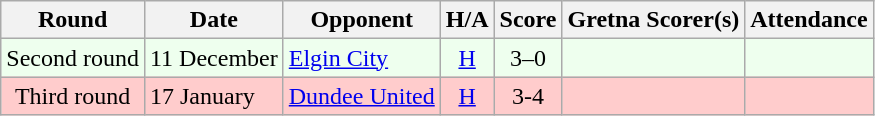<table class="wikitable" style="text-align:center">
<tr>
<th>Round</th>
<th>Date</th>
<th>Opponent</th>
<th>H/A</th>
<th>Score</th>
<th>Gretna Scorer(s)</th>
<th>Attendance</th>
</tr>
<tr bgcolor=#EEFFEE>
<td>Second round</td>
<td align=left>11 December</td>
<td align=left><a href='#'>Elgin City</a></td>
<td><a href='#'>H</a></td>
<td>3–0</td>
<td align=left></td>
<td></td>
</tr>
<tr bgcolor=#FFCCCC>
<td>Third round</td>
<td align=left>17 January</td>
<td align=left><a href='#'>Dundee United</a></td>
<td><a href='#'>H</a></td>
<td>3-4</td>
<td align=left></td>
<td></td>
</tr>
</table>
